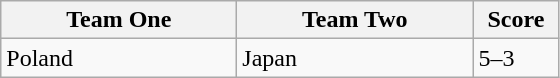<table class="wikitable">
<tr>
<th width=150>Team One</th>
<th width=150>Team Two</th>
<th width=50>Score</th>
</tr>
<tr>
<td>Poland</td>
<td>Japan</td>
<td>5–3</td>
</tr>
</table>
